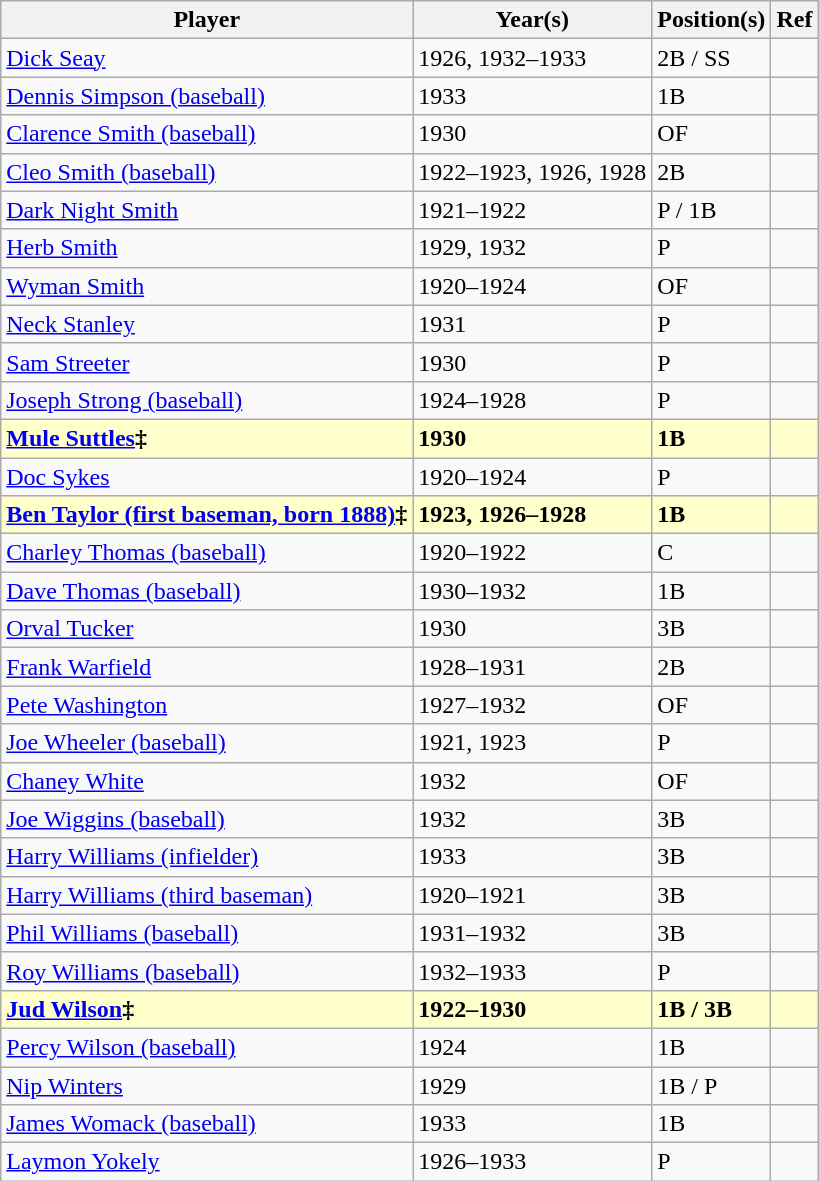<table class="wikitable">
<tr>
<th>Player</th>
<th>Year(s)</th>
<th>Position(s)</th>
<th>Ref</th>
</tr>
<tr>
<td><a href='#'>Dick Seay</a></td>
<td>1926, 1932–1933</td>
<td>2B / SS</td>
<td></td>
</tr>
<tr>
<td><a href='#'>Dennis Simpson (baseball)</a></td>
<td>1933</td>
<td>1B</td>
<td></td>
</tr>
<tr>
<td><a href='#'>Clarence Smith (baseball)</a></td>
<td>1930</td>
<td>OF</td>
<td></td>
</tr>
<tr>
<td><a href='#'>Cleo Smith (baseball)</a></td>
<td>1922–1923, 1926, 1928</td>
<td>2B</td>
<td></td>
</tr>
<tr>
<td><a href='#'>Dark Night Smith</a></td>
<td>1921–1922</td>
<td>P / 1B</td>
<td></td>
</tr>
<tr>
<td><a href='#'>Herb Smith</a></td>
<td>1929, 1932</td>
<td>P</td>
<td></td>
</tr>
<tr>
<td><a href='#'>Wyman Smith</a></td>
<td>1920–1924</td>
<td>OF</td>
<td></td>
</tr>
<tr>
<td><a href='#'>Neck Stanley</a></td>
<td>1931</td>
<td>P</td>
<td></td>
</tr>
<tr>
<td><a href='#'>Sam Streeter</a></td>
<td>1930</td>
<td>P</td>
<td></td>
</tr>
<tr>
<td><a href='#'>Joseph Strong (baseball)</a></td>
<td>1924–1928</td>
<td>P</td>
<td></td>
</tr>
<tr style="background:#FFFFCC;">
<td><strong><a href='#'>Mule Suttles</a>‡</strong></td>
<td><strong>1930</strong></td>
<td><strong>1B</strong></td>
<td><strong></strong></td>
</tr>
<tr>
<td><a href='#'>Doc Sykes</a></td>
<td>1920–1924</td>
<td>P</td>
<td></td>
</tr>
<tr style="background:#FFFFCC;">
<td><strong><a href='#'>Ben Taylor (first baseman, born 1888)</a>‡</strong></td>
<td><strong>1923, 1926–1928</strong></td>
<td><strong>1B</strong></td>
<td><strong></strong></td>
</tr>
<tr>
<td><a href='#'>Charley Thomas (baseball)</a></td>
<td>1920–1922</td>
<td>C</td>
<td></td>
</tr>
<tr>
<td><a href='#'>Dave Thomas (baseball)</a></td>
<td>1930–1932</td>
<td>1B</td>
<td></td>
</tr>
<tr>
<td><a href='#'>Orval Tucker</a></td>
<td>1930</td>
<td>3B</td>
<td></td>
</tr>
<tr>
<td><a href='#'>Frank Warfield</a></td>
<td>1928–1931</td>
<td>2B</td>
<td></td>
</tr>
<tr>
<td><a href='#'>Pete Washington</a></td>
<td>1927–1932</td>
<td>OF</td>
<td></td>
</tr>
<tr>
<td><a href='#'>Joe Wheeler (baseball)</a></td>
<td>1921, 1923</td>
<td>P</td>
<td></td>
</tr>
<tr>
<td><a href='#'>Chaney White</a></td>
<td>1932</td>
<td>OF</td>
<td></td>
</tr>
<tr>
<td><a href='#'>Joe Wiggins (baseball)</a></td>
<td>1932</td>
<td>3B</td>
<td></td>
</tr>
<tr>
<td><a href='#'>Harry Williams (infielder)</a></td>
<td>1933</td>
<td>3B</td>
<td></td>
</tr>
<tr>
<td><a href='#'>Harry Williams (third baseman)</a></td>
<td>1920–1921</td>
<td>3B</td>
<td></td>
</tr>
<tr>
<td><a href='#'>Phil Williams (baseball)</a></td>
<td>1931–1932</td>
<td>3B</td>
<td></td>
</tr>
<tr>
<td><a href='#'>Roy Williams (baseball)</a></td>
<td>1932–1933</td>
<td>P</td>
<td></td>
</tr>
<tr style="background:#FFFFCC;">
<td><strong><a href='#'>Jud Wilson</a>‡</strong></td>
<td><strong>1922–1930</strong></td>
<td><strong>1B / 3B</strong></td>
<td><strong></strong></td>
</tr>
<tr>
<td><a href='#'>Percy Wilson (baseball)</a></td>
<td>1924</td>
<td>1B</td>
<td></td>
</tr>
<tr>
<td><a href='#'>Nip Winters</a></td>
<td>1929</td>
<td>1B / P</td>
<td></td>
</tr>
<tr>
<td><a href='#'>James Womack (baseball)</a></td>
<td>1933</td>
<td>1B</td>
<td></td>
</tr>
<tr>
<td><a href='#'>Laymon Yokely</a></td>
<td>1926–1933</td>
<td>P</td>
<td></td>
</tr>
</table>
